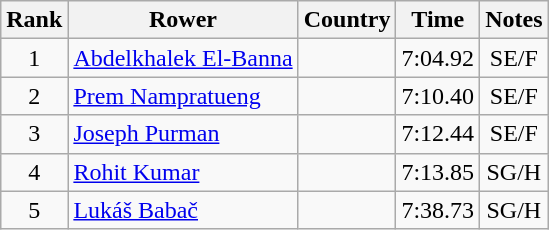<table class="wikitable" style="text-align:center">
<tr>
<th>Rank</th>
<th>Rower</th>
<th>Country</th>
<th>Time</th>
<th>Notes</th>
</tr>
<tr>
<td>1</td>
<td align="left"><a href='#'>Abdelkhalek El-Banna</a></td>
<td align="left"></td>
<td>7:04.92</td>
<td>SE/F</td>
</tr>
<tr>
<td>2</td>
<td align="left"><a href='#'>Prem Nampratueng</a></td>
<td align="left"></td>
<td>7:10.40</td>
<td>SE/F</td>
</tr>
<tr>
<td>3</td>
<td align="left"><a href='#'>Joseph Purman</a></td>
<td align="left"></td>
<td>7:12.44</td>
<td>SE/F</td>
</tr>
<tr>
<td>4</td>
<td align="left"><a href='#'>Rohit Kumar</a></td>
<td align="left"></td>
<td>7:13.85</td>
<td>SG/H</td>
</tr>
<tr>
<td>5</td>
<td align="left"><a href='#'>Lukáš Babač</a></td>
<td align="left"></td>
<td>7:38.73</td>
<td>SG/H</td>
</tr>
</table>
